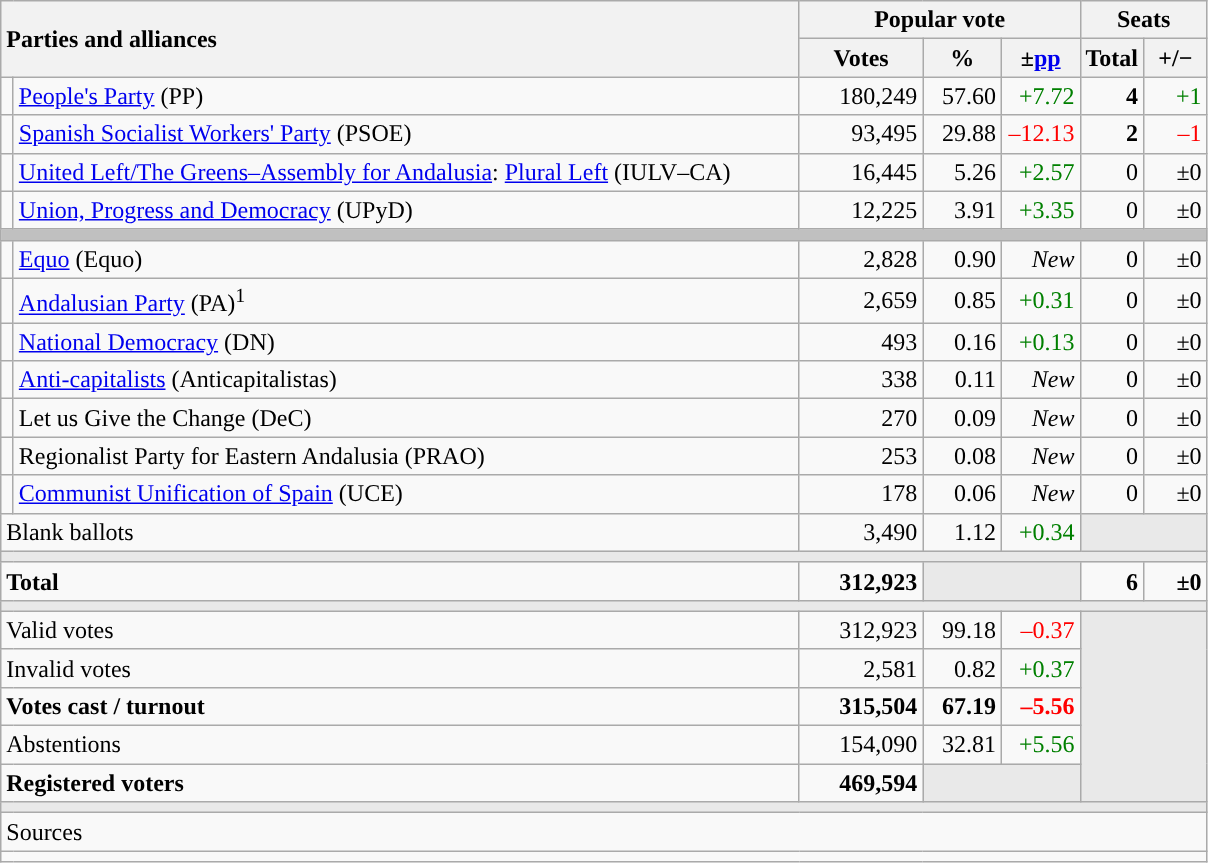<table class="wikitable" style="text-align:right;">
<tr>
<th style="text-align:left;" rowspan="2" colspan="2" width="525">Parties and alliances</th>
<th colspan="3">Popular vote</th>
<th colspan="2">Seats</th>
</tr>
<tr>
<th width="75">Votes</th>
<th width="45">%</th>
<th width="45">±<a href='#'>pp</a></th>
<th width="35">Total</th>
<th width="35">+/−</th>
</tr>
<tr>
<td width="1" style="color:inherit;background:"></td>
<td align="left"><a href='#'>People's Party</a> (PP)</td>
<td>180,249</td>
<td>57.60</td>
<td style="color:green;">+7.72</td>
<td><strong>4</strong></td>
<td style="color:green;">+1</td>
</tr>
<tr>
<td style="color:inherit;background:"></td>
<td align="left"><a href='#'>Spanish Socialist Workers' Party</a> (PSOE)</td>
<td>93,495</td>
<td>29.88</td>
<td style="color:red;">–12.13</td>
<td><strong>2</strong></td>
<td style="color:red;">–1</td>
</tr>
<tr>
<td style="color:inherit;background:"></td>
<td align="left"><a href='#'>United Left/The Greens–Assembly for Andalusia</a>: <a href='#'>Plural Left</a> (IULV–CA)</td>
<td>16,445</td>
<td>5.26</td>
<td style="color:green;">+2.57</td>
<td>0</td>
<td>±0</td>
</tr>
<tr>
<td style="color:inherit;background:"></td>
<td align="left"><a href='#'>Union, Progress and Democracy</a> (UPyD)</td>
<td>12,225</td>
<td>3.91</td>
<td style="color:green;">+3.35</td>
<td>0</td>
<td>±0</td>
</tr>
<tr>
<td colspan="7" bgcolor="#C0C0C0"></td>
</tr>
<tr>
<td style="color:inherit;background:"></td>
<td align="left"><a href='#'>Equo</a> (Equo)</td>
<td>2,828</td>
<td>0.90</td>
<td><em>New</em></td>
<td>0</td>
<td>±0</td>
</tr>
<tr>
<td style="color:inherit;background:"></td>
<td align="left"><a href='#'>Andalusian Party</a> (PA)<sup>1</sup></td>
<td>2,659</td>
<td>0.85</td>
<td style="color:green;">+0.31</td>
<td>0</td>
<td>±0</td>
</tr>
<tr>
<td style="color:inherit;background:"></td>
<td align="left"><a href='#'>National Democracy</a> (DN)</td>
<td>493</td>
<td>0.16</td>
<td style="color:green;">+0.13</td>
<td>0</td>
<td>±0</td>
</tr>
<tr>
<td style="color:inherit;background:"></td>
<td align="left"><a href='#'>Anti-capitalists</a> (Anticapitalistas)</td>
<td>338</td>
<td>0.11</td>
<td><em>New</em></td>
<td>0</td>
<td>±0</td>
</tr>
<tr>
<td style="color:inherit;background:"></td>
<td align="left">Let us Give the Change (DeC)</td>
<td>270</td>
<td>0.09</td>
<td><em>New</em></td>
<td>0</td>
<td>±0</td>
</tr>
<tr>
<td style="color:inherit;background:"></td>
<td align="left">Regionalist Party for Eastern Andalusia (PRAO)</td>
<td>253</td>
<td>0.08</td>
<td><em>New</em></td>
<td>0</td>
<td>±0</td>
</tr>
<tr>
<td style="color:inherit;background:"></td>
<td align="left"><a href='#'>Communist Unification of Spain</a> (UCE)</td>
<td>178</td>
<td>0.06</td>
<td><em>New</em></td>
<td>0</td>
<td>±0</td>
</tr>
<tr>
<td align="left" colspan="2">Blank ballots</td>
<td>3,490</td>
<td>1.12</td>
<td style="color:green;">+0.34</td>
<td bgcolor="#E9E9E9" colspan="2"></td>
</tr>
<tr>
<td colspan="7" bgcolor="#E9E9E9"></td>
</tr>
<tr style="font-weight:bold;">
<td align="left" colspan="2">Total</td>
<td>312,923</td>
<td bgcolor="#E9E9E9" colspan="2"></td>
<td>6</td>
<td>±0</td>
</tr>
<tr>
<td colspan="7" bgcolor="#E9E9E9"></td>
</tr>
<tr>
<td align="left" colspan="2">Valid votes</td>
<td>312,923</td>
<td>99.18</td>
<td style="color:red;">–0.37</td>
<td bgcolor="#E9E9E9" colspan="2" rowspan="5"></td>
</tr>
<tr>
<td align="left" colspan="2">Invalid votes</td>
<td>2,581</td>
<td>0.82</td>
<td style="color:green;">+0.37</td>
</tr>
<tr style="font-weight:bold;">
<td align="left" colspan="2">Votes cast / turnout</td>
<td>315,504</td>
<td>67.19</td>
<td style="color:red;">–5.56</td>
</tr>
<tr>
<td align="left" colspan="2">Abstentions</td>
<td>154,090</td>
<td>32.81</td>
<td style="color:green;">+5.56</td>
</tr>
<tr style="font-weight:bold;">
<td align="left" colspan="2">Registered voters</td>
<td>469,594</td>
<td bgcolor="#E9E9E9" colspan="2"></td>
</tr>
<tr>
<td colspan="7" bgcolor="#E9E9E9"></td>
</tr>
<tr>
<td align="left" colspan="7">Sources</td>
</tr>
<tr>
<td colspan="7" style="text-align:left; max-width:790px;"></td>
</tr>
</table>
